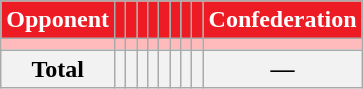<table class="wikitable sortable" style="text-align:center;">
<tr style="color:white">
<th style="background-color:#ED1C24;color:white">Opponent</th>
<th style="background-color:#ED1C24;"></th>
<th style="background-color:#ED1C24;"></th>
<th style="background-color:#ED1C24;"></th>
<th style="background-color:#ED1C24;"></th>
<th style="background-color:#ED1C24;"></th>
<th style="background-color:#ED1C24;"></th>
<th style="background-color:#ED1C24;"></th>
<th style="background-color:#ED1C24;"></th>
<th style="background-color:#ED1C24;color:white">Confederation</th>
</tr>
<tr bgcolor="#ffbbbb">
<td></td>
<td></td>
<td></td>
<td></td>
<td></td>
<td></td>
<td></td>
<td></td>
<td></td>
<td></td>
</tr>
<tr>
<th>Total</th>
<th></th>
<th></th>
<th></th>
<th></th>
<th></th>
<th></th>
<th></th>
<th></th>
<th>—</th>
</tr>
</table>
